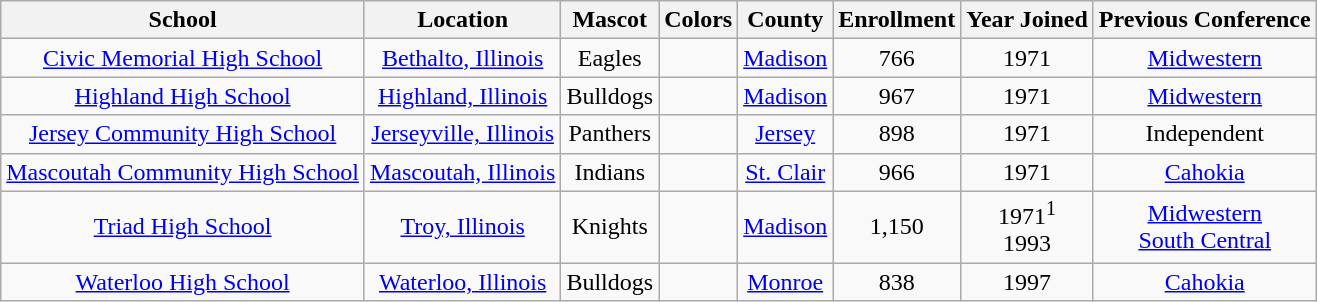<table class="wikitable" style="text-align:center;">
<tr>
<th>School</th>
<th>Location</th>
<th>Mascot</th>
<th>Colors</th>
<th>County</th>
<th>Enrollment</th>
<th>Year Joined</th>
<th>Previous Conference</th>
</tr>
<tr>
<td><a href='#'>Civic Memorial High School</a></td>
<td><a href='#'>Bethalto, Illinois</a></td>
<td>Eagles</td>
<td> </td>
<td><a href='#'>Madison</a></td>
<td>766</td>
<td>1971</td>
<td><a href='#'>Midwestern</a></td>
</tr>
<tr>
<td><a href='#'>Highland High School</a></td>
<td><a href='#'>Highland, Illinois</a></td>
<td>Bulldogs</td>
<td> </td>
<td><a href='#'>Madison</a></td>
<td>967</td>
<td>1971</td>
<td><a href='#'>Midwestern</a></td>
</tr>
<tr>
<td><a href='#'>Jersey Community High School</a></td>
<td><a href='#'>Jerseyville, Illinois</a></td>
<td>Panthers</td>
<td> </td>
<td><a href='#'>Jersey</a></td>
<td>898</td>
<td>1971</td>
<td>Independent</td>
</tr>
<tr>
<td><a href='#'>Mascoutah Community High School</a></td>
<td><a href='#'>Mascoutah, Illinois</a></td>
<td>Indians</td>
<td> </td>
<td><a href='#'>St. Clair</a></td>
<td>966</td>
<td>1971</td>
<td><a href='#'>Cahokia</a></td>
</tr>
<tr>
<td><a href='#'>Triad High School</a></td>
<td><a href='#'>Troy, Illinois</a></td>
<td>Knights</td>
<td> </td>
<td><a href='#'>Madison</a></td>
<td>1,150</td>
<td>1971<sup>1</sup><br>1993</td>
<td><a href='#'>Midwestern</a><br><a href='#'>South Central</a></td>
</tr>
<tr>
<td><a href='#'>Waterloo High School</a></td>
<td><a href='#'>Waterloo, Illinois</a></td>
<td>Bulldogs</td>
<td> </td>
<td><a href='#'>Monroe</a></td>
<td>838</td>
<td>1997</td>
<td><a href='#'>Cahokia</a></td>
</tr>
</table>
